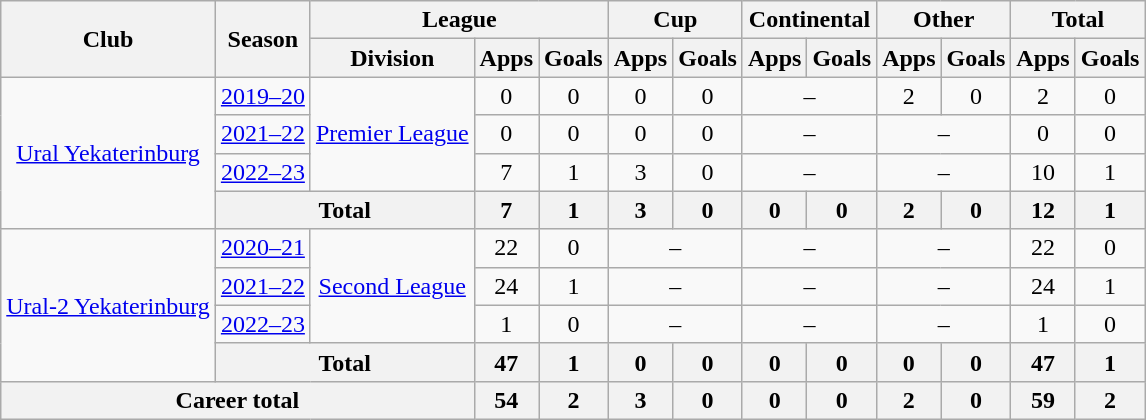<table class="wikitable" style="text-align: center;">
<tr>
<th rowspan=2>Club</th>
<th rowspan=2>Season</th>
<th colspan=3>League</th>
<th colspan=2>Cup</th>
<th colspan=2>Continental</th>
<th colspan=2>Other</th>
<th colspan=2>Total</th>
</tr>
<tr>
<th>Division</th>
<th>Apps</th>
<th>Goals</th>
<th>Apps</th>
<th>Goals</th>
<th>Apps</th>
<th>Goals</th>
<th>Apps</th>
<th>Goals</th>
<th>Apps</th>
<th>Goals</th>
</tr>
<tr>
<td rowspan="4"><a href='#'>Ural Yekaterinburg</a></td>
<td><a href='#'>2019–20</a></td>
<td rowspan="3"><a href='#'>Premier League</a></td>
<td>0</td>
<td>0</td>
<td>0</td>
<td>0</td>
<td colspan=2>–</td>
<td>2</td>
<td>0</td>
<td>2</td>
<td>0</td>
</tr>
<tr>
<td><a href='#'>2021–22</a></td>
<td>0</td>
<td>0</td>
<td>0</td>
<td>0</td>
<td colspan=2>–</td>
<td colspan=2>–</td>
<td>0</td>
<td>0</td>
</tr>
<tr>
<td><a href='#'>2022–23</a></td>
<td>7</td>
<td>1</td>
<td>3</td>
<td>0</td>
<td colspan=2>–</td>
<td colspan=2>–</td>
<td>10</td>
<td>1</td>
</tr>
<tr>
<th colspan=2>Total</th>
<th>7</th>
<th>1</th>
<th>3</th>
<th>0</th>
<th>0</th>
<th>0</th>
<th>2</th>
<th>0</th>
<th>12</th>
<th>1</th>
</tr>
<tr>
<td rowspan="4"><a href='#'>Ural-2 Yekaterinburg</a></td>
<td><a href='#'>2020–21</a></td>
<td rowspan="3"><a href='#'>Second League</a></td>
<td>22</td>
<td>0</td>
<td colspan=2>–</td>
<td colspan=2>–</td>
<td colspan=2>–</td>
<td>22</td>
<td>0</td>
</tr>
<tr>
<td><a href='#'>2021–22</a></td>
<td>24</td>
<td>1</td>
<td colspan=2>–</td>
<td colspan=2>–</td>
<td colspan=2>–</td>
<td>24</td>
<td>1</td>
</tr>
<tr>
<td><a href='#'>2022–23</a></td>
<td>1</td>
<td>0</td>
<td colspan=2>–</td>
<td colspan=2>–</td>
<td colspan=2>–</td>
<td>1</td>
<td>0</td>
</tr>
<tr>
<th colspan=2>Total</th>
<th>47</th>
<th>1</th>
<th>0</th>
<th>0</th>
<th>0</th>
<th>0</th>
<th>0</th>
<th>0</th>
<th>47</th>
<th>1</th>
</tr>
<tr>
<th colspan=3>Career total</th>
<th>54</th>
<th>2</th>
<th>3</th>
<th>0</th>
<th>0</th>
<th>0</th>
<th>2</th>
<th>0</th>
<th>59</th>
<th>2</th>
</tr>
</table>
